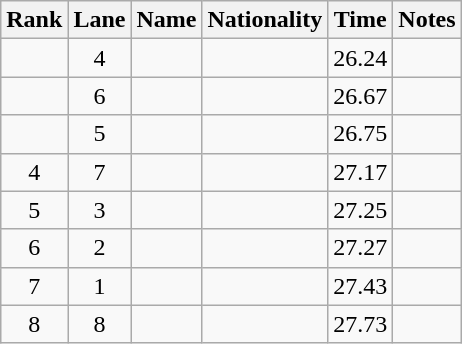<table class="wikitable sortable" style="text-align:center">
<tr>
<th>Rank</th>
<th>Lane</th>
<th>Name</th>
<th>Nationality</th>
<th>Time</th>
<th>Notes</th>
</tr>
<tr>
<td></td>
<td>4</td>
<td align=left></td>
<td align=left></td>
<td>26.24</td>
<td></td>
</tr>
<tr>
<td></td>
<td>6</td>
<td align=left></td>
<td align=left></td>
<td>26.67</td>
<td></td>
</tr>
<tr>
<td></td>
<td>5</td>
<td align=left></td>
<td align=left></td>
<td>26.75</td>
<td></td>
</tr>
<tr>
<td>4</td>
<td>7</td>
<td align=left></td>
<td align=left></td>
<td>27.17</td>
<td></td>
</tr>
<tr>
<td>5</td>
<td>3</td>
<td align=left></td>
<td align=left></td>
<td>27.25</td>
<td></td>
</tr>
<tr>
<td>6</td>
<td>2</td>
<td align=left></td>
<td align=left></td>
<td>27.27</td>
<td></td>
</tr>
<tr>
<td>7</td>
<td>1</td>
<td align=left></td>
<td align=left></td>
<td>27.43</td>
<td></td>
</tr>
<tr>
<td>8</td>
<td>8</td>
<td align=left></td>
<td align=left></td>
<td>27.73</td>
<td></td>
</tr>
</table>
